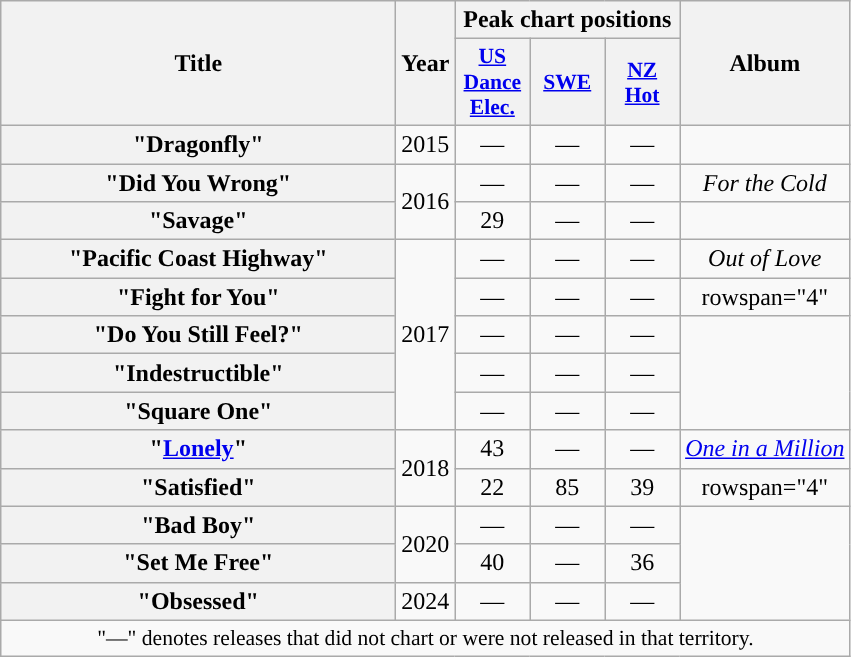<table class="wikitable plainrowheaders" style="text-align:center;">
<tr>
<th scope="col" rowspan="2" style="width:16em;">Title</th>
<th scope="col" rowspan="2">Year</th>
<th scope="col" colspan="3">Peak chart positions</th>
<th scope="col" rowspan="2">Album</th>
</tr>
<tr>
<th scope="col" style="width:3em;font-size:90%;"><a href='#'>US<br>Dance Elec.</a><br></th>
<th scope="col" style="width:3em;font-size:90%;"><a href='#'>SWE</a><br></th>
<th scope="col" style="width:3em;font-size:90%;"><a href='#'>NZ<br>Hot</a><br></th>
</tr>
<tr>
<th scope="row">"Dragonfly"<br></th>
<td>2015</td>
<td>—</td>
<td>—</td>
<td>—</td>
<td></td>
</tr>
<tr>
<th scope="row">"Did You Wrong"<br></th>
<td rowspan="2">2016</td>
<td>—</td>
<td>—</td>
<td>—</td>
<td><em>For the Cold</em></td>
</tr>
<tr>
<th scope="row">"Savage"<br></th>
<td>29</td>
<td>—</td>
<td>—</td>
<td></td>
</tr>
<tr>
<th scope="row">"Pacific Coast Highway"<br></th>
<td rowspan="5">2017</td>
<td>—</td>
<td>—</td>
<td>—</td>
<td><em>Out of Love</em></td>
</tr>
<tr>
<th scope="row">"Fight for You"<br></th>
<td>—</td>
<td>—</td>
<td>—</td>
<td>rowspan="4" </td>
</tr>
<tr>
<th scope="row">"Do You Still Feel?"<br></th>
<td>—</td>
<td>—</td>
<td>—</td>
</tr>
<tr>
<th scope="row">"Indestructible"<br></th>
<td>—</td>
<td>—</td>
<td>—</td>
</tr>
<tr>
<th scope="row">"Square One"<br></th>
<td>—</td>
<td>—</td>
<td>—</td>
</tr>
<tr>
<th scope="row">"<a href='#'>Lonely</a>"<br></th>
<td rowspan="2">2018</td>
<td>43</td>
<td>—</td>
<td>—</td>
<td><em><a href='#'>One in a Million</a></em></td>
</tr>
<tr>
<th scope="row">"Satisfied"<br></th>
<td>22</td>
<td>85</td>
<td>39</td>
<td>rowspan="4" </td>
</tr>
<tr>
<th scope="row">"Bad Boy"<br></th>
<td rowspan="2">2020</td>
<td>—</td>
<td>—</td>
<td>—</td>
</tr>
<tr>
<th scope="row">"Set Me Free"<br></th>
<td>40</td>
<td>—</td>
<td>36</td>
</tr>
<tr>
<th scope="row">"Obsessed"<br></th>
<td rowspan="1">2024</td>
<td>—</td>
<td>—</td>
<td>—</td>
</tr>
<tr>
<td colspan="6" style="text-align:center; font-size:90%;">"—" denotes releases that did not chart or were not released in that territory.</td>
</tr>
</table>
